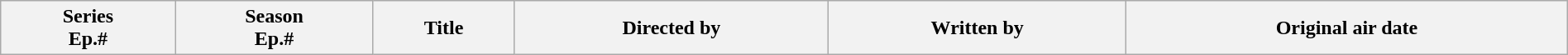<table class="wikitable plainrowheaders" style="width:100%; margin:auto;">
<tr>
<th>Series<br>Ep.#</th>
<th>Season<br>Ep.#</th>
<th>Title</th>
<th>Directed by</th>
<th>Written by</th>
<th>Original air date<br>













</th>
</tr>
</table>
